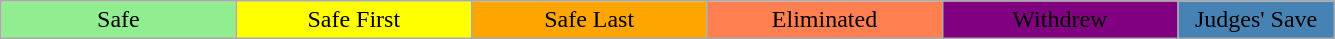<table class="wikitable" style="text-align:center;">
<tr>
<td style="background:lightgreen;" padding-left: 1em;" width="15%">Safe</td>
<td style="background:yellow;" padding-left: 1em;" width="15%">Safe First</td>
<td style="background:orange;" padding-left: 1em;" width="15%">Safe Last</td>
<td style="background:coral;" padding-left: 1em;" width="15%">Eliminated</td>
<td style="background:purple;" padding-left: 1em;" width="15%"><span>Withdrew</span></td>
<td style="background:steelblue; width:10%;"><span>Judges' Save</span></td>
</tr>
</table>
